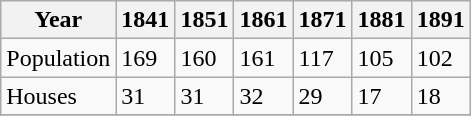<table class="wikitable">
<tr>
<th>Year</th>
<th>1841</th>
<th>1851</th>
<th>1861</th>
<th>1871</th>
<th>1881</th>
<th>1891</th>
</tr>
<tr>
<td>Population</td>
<td>169</td>
<td>160</td>
<td>161</td>
<td>117</td>
<td>105</td>
<td>102</td>
</tr>
<tr>
<td>Houses</td>
<td>31</td>
<td>31</td>
<td>32</td>
<td>29</td>
<td>17</td>
<td>18</td>
</tr>
<tr>
</tr>
</table>
